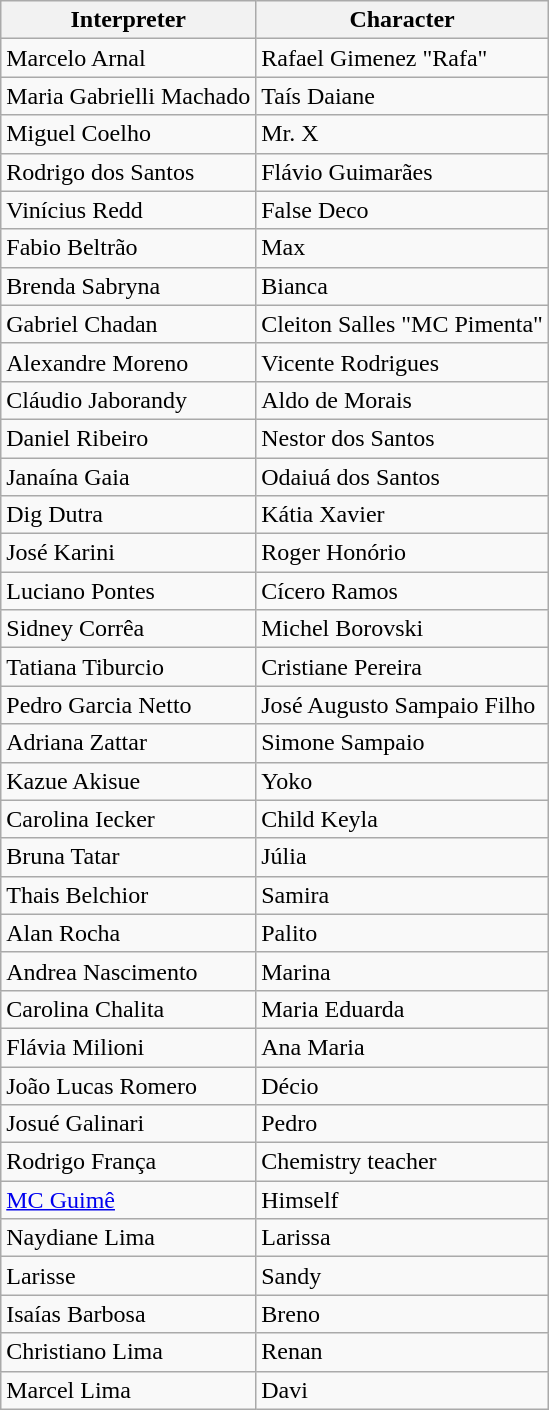<table class="wikitable">
<tr>
<th>Interpreter</th>
<th>Character</th>
</tr>
<tr>
<td>Marcelo Arnal</td>
<td>Rafael Gimenez "Rafa"</td>
</tr>
<tr>
<td>Maria Gabrielli Machado</td>
<td>Taís Daiane</td>
</tr>
<tr>
<td>Miguel Coelho</td>
<td>Mr. X</td>
</tr>
<tr>
<td>Rodrigo dos Santos</td>
<td>Flávio Guimarães</td>
</tr>
<tr>
<td>Vinícius Redd</td>
<td>False Deco</td>
</tr>
<tr>
<td>Fabio Beltrão</td>
<td>Max</td>
</tr>
<tr>
<td>Brenda Sabryna</td>
<td>Bianca</td>
</tr>
<tr>
<td>Gabriel Chadan</td>
<td>Cleiton Salles "MC Pimenta"</td>
</tr>
<tr>
<td>Alexandre Moreno</td>
<td>Vicente Rodrigues</td>
</tr>
<tr>
<td>Cláudio Jaborandy</td>
<td>Aldo de Morais</td>
</tr>
<tr>
<td>Daniel Ribeiro</td>
<td>Nestor dos Santos</td>
</tr>
<tr>
<td>Janaína Gaia</td>
<td>Odaiuá dos Santos</td>
</tr>
<tr>
<td>Dig Dutra</td>
<td>Kátia Xavier</td>
</tr>
<tr>
<td>José Karini</td>
<td>Roger Honório</td>
</tr>
<tr>
<td>Luciano Pontes</td>
<td>Cícero Ramos</td>
</tr>
<tr>
<td>Sidney Corrêa</td>
<td>Michel Borovski</td>
</tr>
<tr>
<td>Tatiana Tiburcio</td>
<td>Cristiane Pereira</td>
</tr>
<tr>
<td>Pedro Garcia Netto</td>
<td>José Augusto Sampaio Filho</td>
</tr>
<tr>
<td>Adriana Zattar</td>
<td>Simone Sampaio</td>
</tr>
<tr>
<td>Kazue Akisue</td>
<td>Yoko</td>
</tr>
<tr>
<td>Carolina Iecker</td>
<td>Child Keyla</td>
</tr>
<tr>
<td>Bruna Tatar</td>
<td>Júlia</td>
</tr>
<tr>
<td>Thais Belchior</td>
<td>Samira</td>
</tr>
<tr>
<td>Alan Rocha</td>
<td>Palito</td>
</tr>
<tr>
<td>Andrea Nascimento</td>
<td>Marina</td>
</tr>
<tr>
<td>Carolina Chalita</td>
<td>Maria Eduarda</td>
</tr>
<tr>
<td>Flávia Milioni</td>
<td>Ana Maria</td>
</tr>
<tr>
<td>João Lucas Romero</td>
<td>Décio</td>
</tr>
<tr>
<td>Josué Galinari</td>
<td>Pedro</td>
</tr>
<tr>
<td>Rodrigo França</td>
<td>Chemistry teacher</td>
</tr>
<tr>
<td><a href='#'>MC Guimê</a></td>
<td>Himself</td>
</tr>
<tr>
<td>Naydiane Lima</td>
<td>Larissa</td>
</tr>
<tr>
<td>Larisse</td>
<td>Sandy</td>
</tr>
<tr>
<td>Isaías Barbosa</td>
<td>Breno</td>
</tr>
<tr>
<td>Christiano Lima</td>
<td>Renan</td>
</tr>
<tr>
<td>Marcel Lima</td>
<td>Davi</td>
</tr>
</table>
